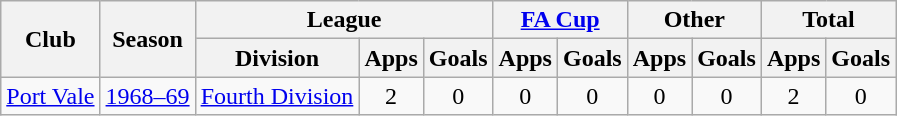<table class="wikitable" style="text-align:center">
<tr>
<th rowspan="2">Club</th>
<th rowspan="2">Season</th>
<th colspan="3">League</th>
<th colspan="2"><a href='#'>FA Cup</a></th>
<th colspan="2">Other</th>
<th colspan="2">Total</th>
</tr>
<tr>
<th>Division</th>
<th>Apps</th>
<th>Goals</th>
<th>Apps</th>
<th>Goals</th>
<th>Apps</th>
<th>Goals</th>
<th>Apps</th>
<th>Goals</th>
</tr>
<tr>
<td><a href='#'>Port Vale</a></td>
<td><a href='#'>1968–69</a></td>
<td><a href='#'>Fourth Division</a></td>
<td>2</td>
<td>0</td>
<td>0</td>
<td>0</td>
<td>0</td>
<td>0</td>
<td>2</td>
<td>0</td>
</tr>
</table>
